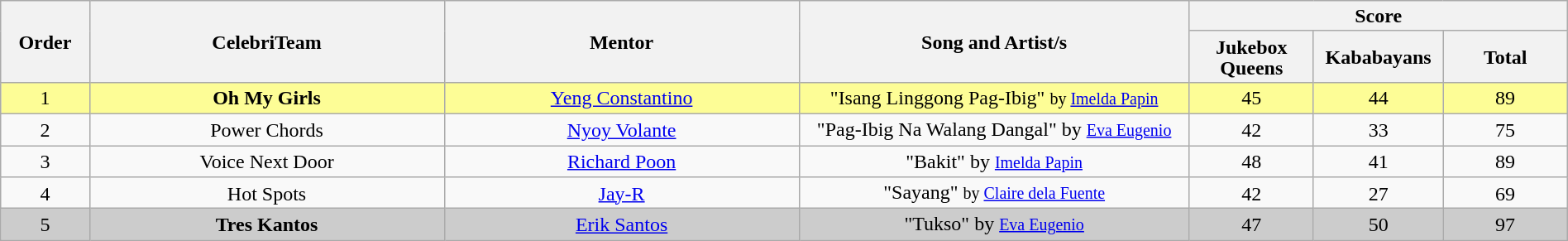<table class="wikitable" style="text-align:center; line-height:17px; width:100%;">
<tr>
<th scope="col" rowspan="2" width="05%">Order</th>
<th scope="col" rowspan="2" width="20%">CelebriTeam</th>
<th scope="col" rowspan="2" width="20%">Mentor</th>
<th scope="col" rowspan="2" width="22%">Song and Artist/s</th>
<th scope="col" colspan="3" width="28%">Score</th>
</tr>
<tr>
<th width="07%">Jukebox Queens</th>
<th width="07%">Kababayans</th>
<th width="07%">Total</th>
</tr>
<tr style="background:#FDFD96;">
<td>1</td>
<td><strong>Oh My Girls</strong></td>
<td><a href='#'>Yeng Constantino</a></td>
<td>"Isang Linggong Pag-Ibig" <small>by <a href='#'>Imelda Papin</a></small></td>
<td>45</td>
<td>44</td>
<td>89</td>
</tr>
<tr>
<td>2</td>
<td>Power Chords</td>
<td><a href='#'>Nyoy Volante</a></td>
<td>"Pag-Ibig Na Walang Dangal" by <small><a href='#'>Eva Eugenio</a></small></td>
<td>42</td>
<td>33</td>
<td>75</td>
</tr>
<tr>
<td>3</td>
<td>Voice Next Door</td>
<td><a href='#'>Richard Poon</a></td>
<td>"Bakit" by <small><a href='#'>Imelda Papin</a></small></td>
<td>48</td>
<td>41</td>
<td>89</td>
</tr>
<tr>
<td>4</td>
<td>Hot Spots</td>
<td><a href='#'>Jay-R</a></td>
<td>"Sayang" <small>by <a href='#'>Claire dela Fuente</a></small></td>
<td>42</td>
<td>27</td>
<td>69</td>
</tr>
<tr style="background:#CCCCCC;">
<td>5</td>
<td><strong>Tres Kantos</strong></td>
<td><a href='#'>Erik Santos</a></td>
<td>"Tukso" by <small><a href='#'>Eva Eugenio</a></small></td>
<td>47</td>
<td>50</td>
<td>97</td>
</tr>
</table>
